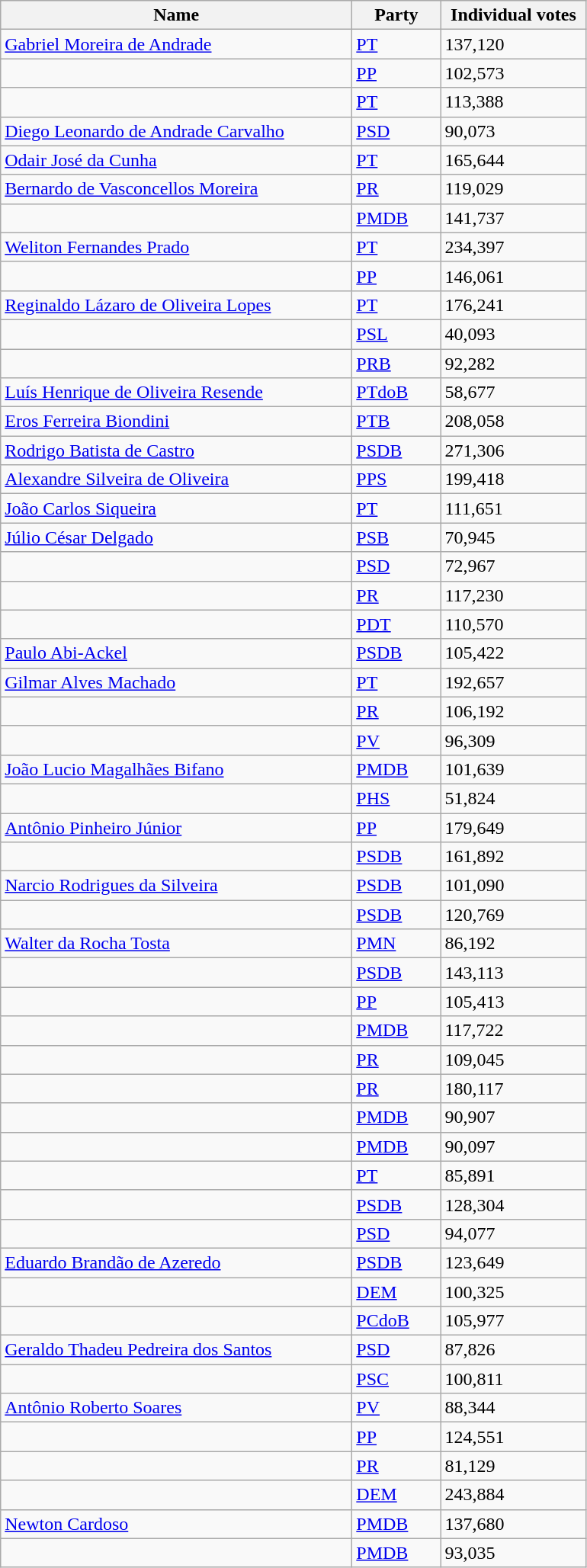<table class="wikitable sortable">
<tr>
<th style="width:300px;">Name</th>
<th style="width:70px;">Party</th>
<th style="width:120px;">Individual votes</th>
</tr>
<tr>
<td><a href='#'>Gabriel Moreira de Andrade</a></td>
<td><a href='#'>PT</a></td>
<td>137,120</td>
</tr>
<tr>
<td></td>
<td><a href='#'>PP</a></td>
<td>102,573</td>
</tr>
<tr>
<td></td>
<td><a href='#'>PT</a></td>
<td>113,388</td>
</tr>
<tr>
<td><a href='#'>Diego Leonardo de Andrade Carvalho</a></td>
<td><a href='#'>PSD</a></td>
<td>90,073</td>
</tr>
<tr>
<td><a href='#'>Odair José da Cunha</a></td>
<td><a href='#'>PT</a></td>
<td>165,644</td>
</tr>
<tr>
<td><a href='#'>Bernardo de Vasconcellos Moreira</a></td>
<td><a href='#'>PR</a></td>
<td>119,029</td>
</tr>
<tr>
<td></td>
<td><a href='#'>PMDB</a></td>
<td>141,737</td>
</tr>
<tr>
<td><a href='#'>Weliton Fernandes Prado</a></td>
<td><a href='#'>PT</a></td>
<td>234,397</td>
</tr>
<tr>
<td></td>
<td><a href='#'>PP</a></td>
<td>146,061</td>
</tr>
<tr>
<td><a href='#'>Reginaldo Lázaro de Oliveira Lopes</a></td>
<td><a href='#'>PT</a></td>
<td>176,241</td>
</tr>
<tr>
<td></td>
<td><a href='#'>PSL</a></td>
<td>40,093</td>
</tr>
<tr>
<td></td>
<td><a href='#'>PRB</a></td>
<td>92,282</td>
</tr>
<tr>
<td><a href='#'>Luís Henrique de Oliveira Resende</a></td>
<td><a href='#'>PTdoB</a></td>
<td>58,677</td>
</tr>
<tr>
<td><a href='#'>Eros Ferreira Biondini</a></td>
<td><a href='#'>PTB</a></td>
<td>208,058</td>
</tr>
<tr>
<td><a href='#'>Rodrigo Batista de Castro</a></td>
<td><a href='#'>PSDB</a></td>
<td>271,306</td>
</tr>
<tr>
<td><a href='#'>Alexandre Silveira de Oliveira</a></td>
<td><a href='#'>PPS</a></td>
<td>199,418</td>
</tr>
<tr>
<td><a href='#'>João Carlos Siqueira</a></td>
<td><a href='#'>PT</a></td>
<td>111,651</td>
</tr>
<tr>
<td><a href='#'>Júlio César Delgado</a></td>
<td><a href='#'>PSB</a></td>
<td>70,945</td>
</tr>
<tr>
<td></td>
<td><a href='#'>PSD</a></td>
<td>72,967</td>
</tr>
<tr>
<td></td>
<td><a href='#'>PR</a></td>
<td>117,230</td>
</tr>
<tr>
<td></td>
<td><a href='#'>PDT</a></td>
<td>110,570</td>
</tr>
<tr>
<td><a href='#'>Paulo Abi-Ackel</a></td>
<td><a href='#'>PSDB</a></td>
<td>105,422</td>
</tr>
<tr>
<td><a href='#'>Gilmar Alves Machado</a></td>
<td><a href='#'>PT</a></td>
<td>192,657</td>
</tr>
<tr>
<td></td>
<td><a href='#'>PR</a></td>
<td>106,192</td>
</tr>
<tr>
<td></td>
<td><a href='#'>PV</a></td>
<td>96,309</td>
</tr>
<tr>
<td><a href='#'>João Lucio Magalhães Bifano</a></td>
<td><a href='#'>PMDB</a></td>
<td>101,639</td>
</tr>
<tr>
<td></td>
<td><a href='#'>PHS</a></td>
<td>51,824</td>
</tr>
<tr>
<td><a href='#'>Antônio Pinheiro Júnior</a></td>
<td><a href='#'>PP</a></td>
<td>179,649</td>
</tr>
<tr>
<td></td>
<td><a href='#'>PSDB</a></td>
<td>161,892</td>
</tr>
<tr>
<td><a href='#'>Narcio Rodrigues da Silveira</a></td>
<td><a href='#'>PSDB</a></td>
<td>101,090</td>
</tr>
<tr>
<td></td>
<td><a href='#'>PSDB</a></td>
<td>120,769</td>
</tr>
<tr>
<td><a href='#'>Walter da Rocha Tosta</a></td>
<td><a href='#'>PMN</a></td>
<td>86,192</td>
</tr>
<tr>
<td></td>
<td><a href='#'>PSDB</a></td>
<td>143,113</td>
</tr>
<tr>
<td></td>
<td><a href='#'>PP</a></td>
<td>105,413</td>
</tr>
<tr>
<td></td>
<td><a href='#'>PMDB</a></td>
<td>117,722</td>
</tr>
<tr>
<td></td>
<td><a href='#'>PR</a></td>
<td>109,045</td>
</tr>
<tr>
<td></td>
<td><a href='#'>PR</a></td>
<td>180,117</td>
</tr>
<tr>
<td></td>
<td><a href='#'>PMDB</a></td>
<td>90,907</td>
</tr>
<tr>
<td></td>
<td><a href='#'>PMDB</a></td>
<td>90,097</td>
</tr>
<tr>
<td></td>
<td><a href='#'>PT</a></td>
<td>85,891</td>
</tr>
<tr>
<td></td>
<td><a href='#'>PSDB</a></td>
<td>128,304</td>
</tr>
<tr>
<td></td>
<td><a href='#'>PSD</a></td>
<td>94,077</td>
</tr>
<tr>
<td><a href='#'>Eduardo Brandão de Azeredo</a></td>
<td><a href='#'>PSDB</a></td>
<td>123,649</td>
</tr>
<tr>
<td></td>
<td><a href='#'>DEM</a></td>
<td>100,325</td>
</tr>
<tr>
<td></td>
<td><a href='#'>PCdoB</a></td>
<td>105,977</td>
</tr>
<tr>
<td><a href='#'>Geraldo Thadeu Pedreira dos Santos</a></td>
<td><a href='#'>PSD</a></td>
<td>87,826</td>
</tr>
<tr>
<td></td>
<td><a href='#'>PSC</a></td>
<td>100,811</td>
</tr>
<tr>
<td><a href='#'>Antônio Roberto Soares</a></td>
<td><a href='#'>PV</a></td>
<td>88,344</td>
</tr>
<tr>
<td></td>
<td><a href='#'>PP</a></td>
<td>124,551</td>
</tr>
<tr>
<td></td>
<td><a href='#'>PR</a></td>
<td>81,129</td>
</tr>
<tr>
<td></td>
<td><a href='#'>DEM</a></td>
<td>243,884</td>
</tr>
<tr>
<td><a href='#'>Newton Cardoso</a></td>
<td><a href='#'>PMDB</a></td>
<td>137,680</td>
</tr>
<tr>
<td></td>
<td><a href='#'>PMDB</a></td>
<td>93,035</td>
</tr>
</table>
